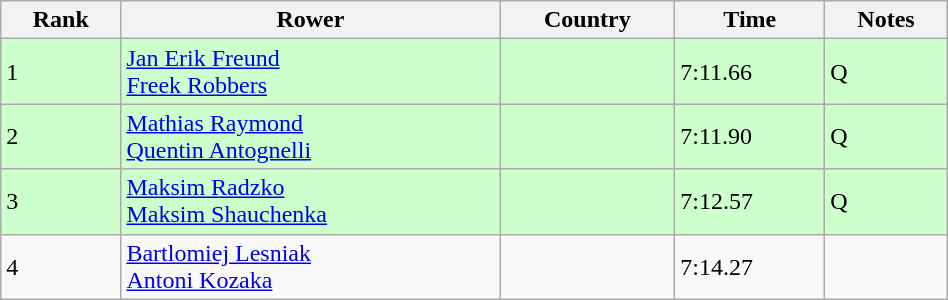<table class="wikitable" width=50%>
<tr>
<th>Rank</th>
<th>Rower</th>
<th>Country</th>
<th>Time</th>
<th>Notes</th>
</tr>
<tr bgcolor=ccffcc>
<td>1</td>
<td><a href='#'>Jan Erik Freund</a><br><a href='#'>Freek Robbers</a></td>
<td></td>
<td>7:11.66</td>
<td>Q</td>
</tr>
<tr bgcolor=ccffcc>
<td>2</td>
<td><a href='#'>Mathias Raymond</a><br><a href='#'>Quentin Antognelli</a></td>
<td></td>
<td>7:11.90</td>
<td>Q</td>
</tr>
<tr bgcolor=ccffcc>
<td>3</td>
<td><a href='#'>Maksim Radzko</a><br><a href='#'>Maksim Shauchenka</a></td>
<td></td>
<td>7:12.57</td>
<td>Q</td>
</tr>
<tr>
<td>4</td>
<td><a href='#'>Bartlomiej Lesniak</a><br><a href='#'>Antoni Kozaka</a></td>
<td></td>
<td>7:14.27</td>
<td></td>
</tr>
</table>
